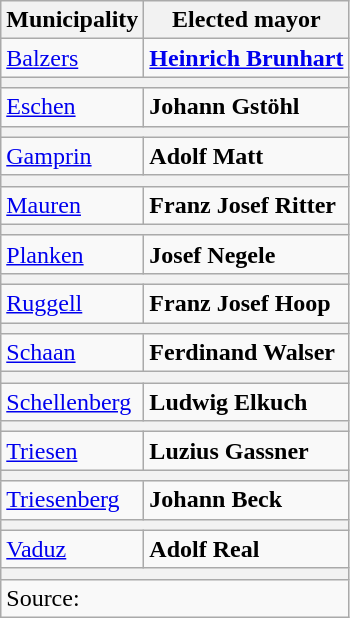<table class="wikitable" style="text-align:right">
<tr>
<th>Municipality</th>
<th>Elected mayor</th>
</tr>
<tr>
<td align="left"><a href='#'>Balzers</a></td>
<td align="left"><strong><a href='#'>Heinrich Brunhart</a></strong></td>
</tr>
<tr>
<th colspan="2"></th>
</tr>
<tr>
<td align="left"><a href='#'>Eschen</a></td>
<td align="left"><strong>Johann Gstöhl</strong></td>
</tr>
<tr>
<th colspan="2"></th>
</tr>
<tr>
<td align="left"><a href='#'>Gamprin</a></td>
<td align="left"><strong>Adolf Matt</strong></td>
</tr>
<tr>
<th colspan="2"></th>
</tr>
<tr>
<td align="left"><a href='#'>Mauren</a></td>
<td align="left"><strong>Franz Josef Ritter</strong></td>
</tr>
<tr>
<th colspan="2"></th>
</tr>
<tr>
<td align="left"><a href='#'>Planken</a></td>
<td align="left"><strong>Josef Negele</strong></td>
</tr>
<tr>
<th colspan="2"></th>
</tr>
<tr>
<td align="left"><a href='#'>Ruggell</a></td>
<td align="left"><strong>Franz Josef Hoop</strong></td>
</tr>
<tr>
<th colspan="2"></th>
</tr>
<tr>
<td align="left"><a href='#'>Schaan</a></td>
<td align="left"><strong>Ferdinand Walser</strong></td>
</tr>
<tr>
<th colspan="2"></th>
</tr>
<tr>
<td align="left"><a href='#'>Schellenberg</a></td>
<td align="left"><strong>Ludwig Elkuch</strong></td>
</tr>
<tr>
<th colspan="2"></th>
</tr>
<tr>
<td align="left"><a href='#'>Triesen</a></td>
<td align="left"><strong>Luzius Gassner</strong></td>
</tr>
<tr>
<th colspan="2"></th>
</tr>
<tr>
<td align="left"><a href='#'>Triesenberg</a></td>
<td align="left"><strong>Johann Beck</strong></td>
</tr>
<tr>
<th colspan="2"></th>
</tr>
<tr>
<td align="left"><a href='#'>Vaduz</a></td>
<td align="left"><strong>Adolf Real</strong></td>
</tr>
<tr>
<th colspan="2"></th>
</tr>
<tr>
<td colspan="2" align="left">Source: </td>
</tr>
</table>
